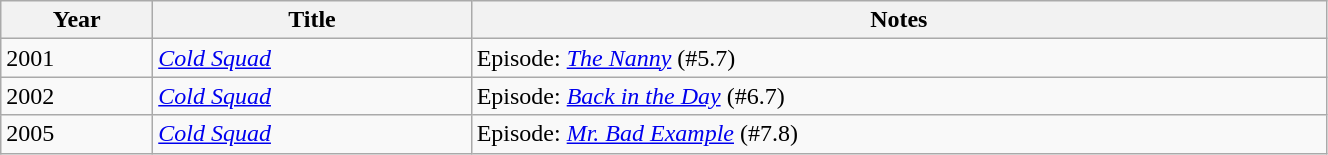<table class="wikitable sortable"; style="width:70%;">
<tr>
<th>Year</th>
<th>Title</th>
<th class="unsortable">Notes</th>
</tr>
<tr>
<td>2001</td>
<td><em><a href='#'>Cold Squad</a></em></td>
<td>Episode: <a href='#'><em>The Nanny</em></a> (#5.7)</td>
</tr>
<tr>
<td>2002</td>
<td><em><a href='#'>Cold Squad</a></em></td>
<td>Episode: <a href='#'><em>Back in the Day</em></a> (#6.7)</td>
</tr>
<tr>
<td>2005</td>
<td><em><a href='#'>Cold Squad</a></em></td>
<td>Episode: <a href='#'><em>Mr. Bad Example</em></a> (#7.8)</td>
</tr>
</table>
